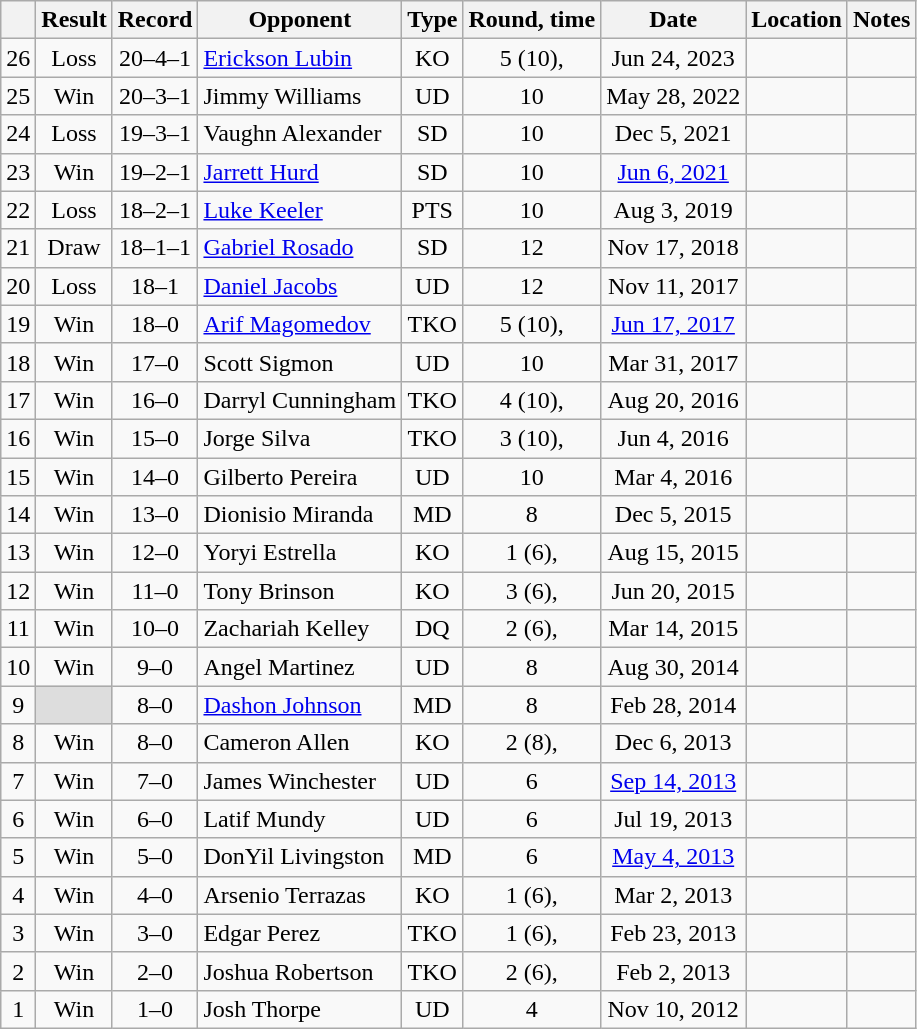<table class="wikitable" style="text-align:center">
<tr>
<th></th>
<th>Result</th>
<th>Record</th>
<th>Opponent</th>
<th>Type</th>
<th>Round, time</th>
<th>Date</th>
<th>Location</th>
<th>Notes</th>
</tr>
<tr>
<td>26</td>
<td>Loss</td>
<td>20–4–1 </td>
<td style="text-align:left;"><a href='#'>Erickson Lubin</a></td>
<td>KO</td>
<td>5 (10), </td>
<td>Jun 24, 2023</td>
<td align=left></td>
<td></td>
</tr>
<tr>
<td>25</td>
<td>Win</td>
<td>20–3–1 </td>
<td style="text-align:left;">Jimmy Williams</td>
<td>UD</td>
<td>10</td>
<td>May 28, 2022</td>
<td style="text-align:left;"></td>
<td></td>
</tr>
<tr>
<td>24</td>
<td>Loss</td>
<td>19–3–1 </td>
<td style="text-align:left;">Vaughn Alexander</td>
<td>SD</td>
<td>10</td>
<td>Dec 5, 2021</td>
<td style="text-align:left;"></td>
<td></td>
</tr>
<tr>
<td>23</td>
<td>Win</td>
<td>19–2–1 </td>
<td style="text-align:left;"><a href='#'>Jarrett Hurd</a></td>
<td>SD</td>
<td>10</td>
<td><a href='#'>Jun 6, 2021</a></td>
<td style="text-align:left;"></td>
<td></td>
</tr>
<tr>
<td>22</td>
<td>Loss</td>
<td>18–2–1 </td>
<td style="text-align:left;"><a href='#'>Luke Keeler</a></td>
<td>PTS</td>
<td>10</td>
<td>Aug 3, 2019</td>
<td style="text-align:left;"></td>
<td style="text-align:left;"></td>
</tr>
<tr>
<td>21</td>
<td>Draw</td>
<td>18–1–1 </td>
<td style="text-align:left;"><a href='#'>Gabriel Rosado</a></td>
<td>SD</td>
<td>12</td>
<td>Nov 17, 2018</td>
<td style="text-align:left;"></td>
<td style="text-align:left;"></td>
</tr>
<tr>
<td>20</td>
<td>Loss</td>
<td>18–1 </td>
<td style="text-align:left;"><a href='#'>Daniel Jacobs</a></td>
<td>UD</td>
<td>12</td>
<td>Nov 11, 2017</td>
<td style="text-align:left;"></td>
<td></td>
</tr>
<tr>
<td>19</td>
<td>Win</td>
<td>18–0 </td>
<td style="text-align:left;"><a href='#'>Arif Magomedov</a></td>
<td>TKO</td>
<td>5 (10), </td>
<td><a href='#'>Jun 17, 2017</a></td>
<td style="text-align:left;"></td>
<td style="text-align:left;"></td>
</tr>
<tr>
<td>18</td>
<td>Win</td>
<td>17–0 </td>
<td style="text-align:left;">Scott Sigmon</td>
<td>UD</td>
<td>10</td>
<td>Mar 31, 2017</td>
<td style="text-align:left;"></td>
<td style="text-align:left;"></td>
</tr>
<tr>
<td>17</td>
<td>Win</td>
<td>16–0 </td>
<td style="text-align:left;">Darryl Cunningham</td>
<td>TKO</td>
<td>4 (10), </td>
<td>Aug 20, 2016</td>
<td style="text-align:left;"></td>
<td style="text-align:left;"></td>
</tr>
<tr>
<td>16</td>
<td>Win</td>
<td>15–0 </td>
<td style="text-align:left;">Jorge Silva</td>
<td>TKO</td>
<td>3 (10), </td>
<td>Jun 4, 2016</td>
<td style="text-align:left;"></td>
<td></td>
</tr>
<tr>
<td>15</td>
<td>Win</td>
<td>14–0 </td>
<td style="text-align:left;">Gilberto Pereira</td>
<td>UD</td>
<td>10</td>
<td>Mar 4, 2016</td>
<td style="text-align:left;"></td>
<td></td>
</tr>
<tr>
<td>14</td>
<td>Win</td>
<td>13–0 </td>
<td style="text-align:left;">Dionisio Miranda</td>
<td>MD</td>
<td>8</td>
<td>Dec 5, 2015</td>
<td style="text-align:left;"></td>
<td></td>
</tr>
<tr>
<td>13</td>
<td>Win</td>
<td>12–0 </td>
<td style="text-align:left;">Yoryi Estrella</td>
<td>KO</td>
<td>1 (6), </td>
<td>Aug 15, 2015</td>
<td style="text-align:left;"></td>
<td></td>
</tr>
<tr>
<td>12</td>
<td>Win</td>
<td>11–0 </td>
<td style="text-align:left;">Tony Brinson</td>
<td>KO</td>
<td>3 (6), </td>
<td>Jun 20, 2015</td>
<td style="text-align:left;"></td>
<td></td>
</tr>
<tr>
<td>11</td>
<td>Win</td>
<td>10–0 </td>
<td style="text-align:left;">Zachariah Kelley</td>
<td>DQ</td>
<td>2 (6), </td>
<td>Mar 14, 2015</td>
<td style="text-align:left;"></td>
<td></td>
</tr>
<tr>
<td>10</td>
<td>Win</td>
<td>9–0 </td>
<td style="text-align:left;">Angel Martinez</td>
<td>UD</td>
<td>8</td>
<td>Aug 30, 2014</td>
<td style="text-align:left;"></td>
<td></td>
</tr>
<tr>
<td>9</td>
<td style="background:#DDD"></td>
<td>8–0 </td>
<td style="text-align:left;"><a href='#'>Dashon Johnson</a></td>
<td>MD</td>
<td>8</td>
<td>Feb 28, 2014</td>
<td style="text-align:left;"></td>
<td></td>
</tr>
<tr>
<td>8</td>
<td>Win</td>
<td>8–0</td>
<td style="text-align:left;">Cameron Allen</td>
<td>KO</td>
<td>2 (8), </td>
<td>Dec 6, 2013</td>
<td style="text-align:left;"></td>
<td></td>
</tr>
<tr>
<td>7</td>
<td>Win</td>
<td>7–0</td>
<td style="text-align:left;">James Winchester</td>
<td>UD</td>
<td>6</td>
<td><a href='#'>Sep 14, 2013</a></td>
<td style="text-align:left;"></td>
<td></td>
</tr>
<tr>
<td>6</td>
<td>Win</td>
<td>6–0</td>
<td style="text-align:left;">Latif Mundy</td>
<td>UD</td>
<td>6</td>
<td>Jul 19, 2013</td>
<td style="text-align:left;"></td>
<td></td>
</tr>
<tr>
<td>5</td>
<td>Win</td>
<td>5–0</td>
<td style="text-align:left;">DonYil Livingston</td>
<td>MD</td>
<td>6</td>
<td><a href='#'>May 4, 2013</a></td>
<td style="text-align:left;"></td>
<td></td>
</tr>
<tr>
<td>4</td>
<td>Win</td>
<td>4–0</td>
<td style="text-align:left;">Arsenio Terrazas</td>
<td>KO</td>
<td>1 (6), </td>
<td>Mar 2, 2013</td>
<td style="text-align:left;"></td>
<td></td>
</tr>
<tr>
<td>3</td>
<td>Win</td>
<td>3–0</td>
<td style="text-align:left;">Edgar Perez</td>
<td>TKO</td>
<td>1 (6), </td>
<td>Feb 23, 2013</td>
<td style="text-align:left;"></td>
<td></td>
</tr>
<tr>
<td>2</td>
<td>Win</td>
<td>2–0</td>
<td style="text-align:left;">Joshua Robertson</td>
<td>TKO</td>
<td>2 (6), </td>
<td>Feb 2, 2013</td>
<td style="text-align:left;"></td>
<td></td>
</tr>
<tr>
<td>1</td>
<td>Win</td>
<td>1–0</td>
<td style="text-align:left;">Josh Thorpe</td>
<td>UD</td>
<td>4</td>
<td>Nov 10, 2012</td>
<td style="text-align:left;"></td>
<td></td>
</tr>
</table>
